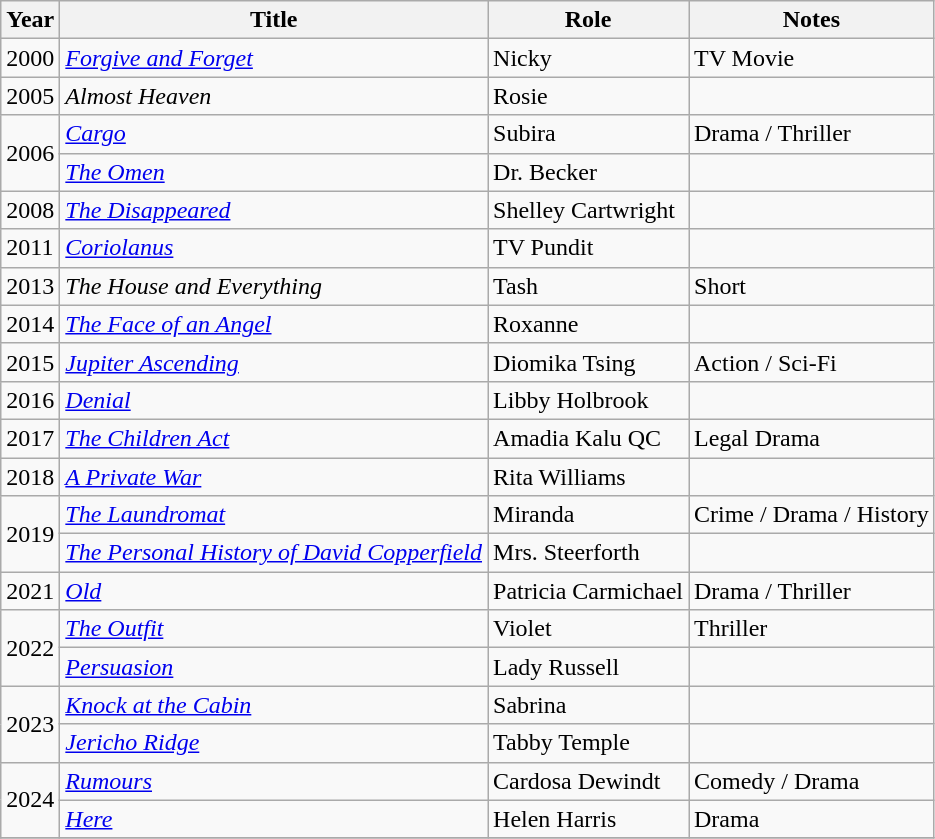<table class="wikitable sortable">
<tr>
<th>Year</th>
<th>Title</th>
<th>Role</th>
<th>Notes</th>
</tr>
<tr>
<td>2000</td>
<td><em><a href='#'>Forgive and Forget</a></em></td>
<td>Nicky</td>
<td>TV Movie</td>
</tr>
<tr>
<td>2005</td>
<td><em>Almost Heaven</em></td>
<td>Rosie</td>
<td></td>
</tr>
<tr>
<td rowspan=2>2006</td>
<td><em><a href='#'>Cargo</a></em></td>
<td>Subira</td>
<td>Drama / Thriller</td>
</tr>
<tr>
<td><em><a href='#'>The Omen</a></em></td>
<td>Dr. Becker</td>
<td></td>
</tr>
<tr>
<td>2008</td>
<td><em><a href='#'>The Disappeared</a></em></td>
<td>Shelley Cartwright</td>
<td></td>
</tr>
<tr>
<td>2011</td>
<td><em><a href='#'>Coriolanus</a></em></td>
<td>TV Pundit</td>
<td></td>
</tr>
<tr>
<td>2013</td>
<td><em>The House and Everything</em></td>
<td>Tash</td>
<td>Short</td>
</tr>
<tr>
<td>2014</td>
<td><em><a href='#'>The Face of an Angel</a></em></td>
<td>Roxanne</td>
<td></td>
</tr>
<tr>
<td>2015</td>
<td><em><a href='#'>Jupiter Ascending</a></em></td>
<td>Diomika Tsing</td>
<td>Action / Sci-Fi</td>
</tr>
<tr>
<td>2016</td>
<td><em><a href='#'>Denial</a></em></td>
<td>Libby Holbrook</td>
<td></td>
</tr>
<tr>
<td>2017</td>
<td><em><a href='#'>The Children Act</a></em></td>
<td>Amadia Kalu QC</td>
<td>Legal Drama</td>
</tr>
<tr>
<td>2018</td>
<td><em><a href='#'>A Private War</a></em></td>
<td>Rita Williams</td>
<td></td>
</tr>
<tr>
<td rowspan=2>2019</td>
<td><em><a href='#'>The Laundromat</a></em></td>
<td>Miranda</td>
<td>Crime / Drama / History</td>
</tr>
<tr>
<td><em><a href='#'>The Personal History of David Copperfield</a></em></td>
<td>Mrs. Steerforth</td>
<td></td>
</tr>
<tr>
<td>2021</td>
<td><em><a href='#'>Old</a></em></td>
<td>Patricia Carmichael</td>
<td>Drama / Thriller</td>
</tr>
<tr>
<td rowspan="2">2022</td>
<td><em><a href='#'>The Outfit</a></em></td>
<td>Violet</td>
<td>Thriller</td>
</tr>
<tr>
<td><em><a href='#'>Persuasion</a></em></td>
<td>Lady Russell</td>
<td></td>
</tr>
<tr>
<td rowspan="2">2023</td>
<td><em><a href='#'>Knock at the Cabin</a></em></td>
<td>Sabrina</td>
<td></td>
</tr>
<tr>
<td><em><a href='#'>Jericho Ridge</a></em></td>
<td>Tabby Temple</td>
<td></td>
</tr>
<tr>
<td rowspan="2">2024</td>
<td><em><a href='#'>Rumours</a></em></td>
<td>Cardosa Dewindt</td>
<td>Comedy / Drama</td>
</tr>
<tr>
<td><em><a href='#'>Here</a></em></td>
<td>Helen Harris</td>
<td>Drama</td>
</tr>
<tr>
</tr>
</table>
